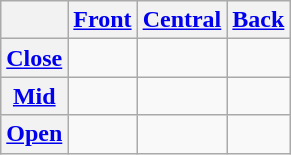<table class="wikitable" style="text-align: center;">
<tr>
<th></th>
<th><a href='#'>Front</a></th>
<th><a href='#'>Central</a></th>
<th><a href='#'>Back</a></th>
</tr>
<tr>
<th><a href='#'>Close</a></th>
<td></td>
<td></td>
<td></td>
</tr>
<tr>
<th><a href='#'>Mid</a></th>
<td></td>
<td></td>
<td></td>
</tr>
<tr>
<th><a href='#'>Open</a></th>
<td></td>
<td></td>
<td></td>
</tr>
</table>
